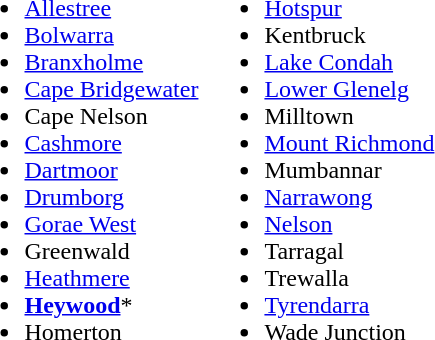<table>
<tr>
<td width = 50%><br><ul><li><a href='#'>Allestree</a></li><li><a href='#'>Bolwarra</a></li><li><a href='#'>Branxholme</a></li><li><a href='#'>Cape Bridgewater</a></li><li>Cape Nelson</li><li><a href='#'>Cashmore</a></li><li><a href='#'>Dartmoor</a></li><li><a href='#'>Drumborg</a></li><li><a href='#'>Gorae West</a></li><li>Greenwald</li><li><a href='#'>Heathmere</a></li><li><strong><a href='#'>Heywood</a></strong>*</li><li>Homerton</li></ul></td>
<td width = 50%><br><ul><li><a href='#'>Hotspur</a></li><li>Kentbruck</li><li><a href='#'>Lake Condah</a></li><li><a href='#'>Lower Glenelg</a></li><li>Milltown</li><li><a href='#'>Mount Richmond</a></li><li>Mumbannar</li><li><a href='#'>Narrawong</a></li><li><a href='#'>Nelson</a></li><li>Tarragal</li><li>Trewalla</li><li><a href='#'>Tyrendarra</a></li><li>Wade Junction</li></ul></td>
</tr>
</table>
